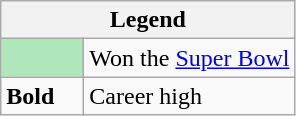<table class="wikitable mw-collapsible mw-collapsed">
<tr>
<th colspan="2">Legend</th>
</tr>
<tr>
<td style="background:#afe6ba; width:3em;"></td>
<td>Won the <a href='#'>Super Bowl</a></td>
</tr>
<tr>
<td><strong>Bold</strong></td>
<td>Career high</td>
</tr>
</table>
